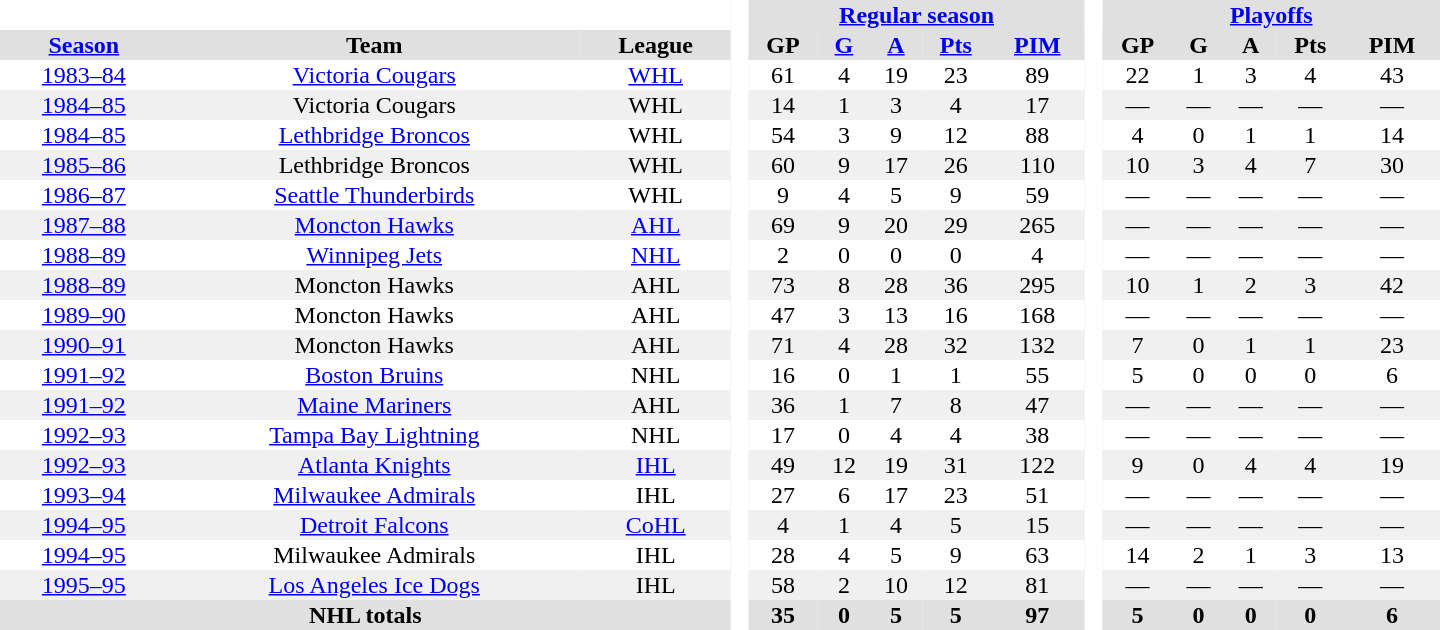<table border="0" cellpadding="1" cellspacing="0" style="text-align:center; width:60em">
<tr bgcolor="#e0e0e0">
<th colspan="3" bgcolor="#ffffff"> </th>
<th rowspan="99" bgcolor="#ffffff"> </th>
<th colspan="5"><a href='#'>Regular season</a></th>
<th rowspan="99" bgcolor="#ffffff"> </th>
<th colspan="5"><a href='#'>Playoffs</a></th>
</tr>
<tr bgcolor="#e0e0e0">
<th><a href='#'>Season</a></th>
<th>Team</th>
<th>League</th>
<th>GP</th>
<th><a href='#'>G</a></th>
<th><a href='#'>A</a></th>
<th><a href='#'>Pts</a></th>
<th><a href='#'>PIM</a></th>
<th>GP</th>
<th>G</th>
<th>A</th>
<th>Pts</th>
<th>PIM</th>
</tr>
<tr>
<td><a href='#'>1983–84</a></td>
<td><a href='#'>Victoria Cougars</a></td>
<td><a href='#'>WHL</a></td>
<td>61</td>
<td>4</td>
<td>19</td>
<td>23</td>
<td>89</td>
<td>22</td>
<td>1</td>
<td>3</td>
<td>4</td>
<td>43</td>
</tr>
<tr bgcolor="#f0f0f0">
<td><a href='#'>1984–85</a></td>
<td>Victoria Cougars</td>
<td>WHL</td>
<td>14</td>
<td>1</td>
<td>3</td>
<td>4</td>
<td>17</td>
<td>—</td>
<td>—</td>
<td>—</td>
<td>—</td>
<td>—</td>
</tr>
<tr>
<td><a href='#'>1984–85</a></td>
<td><a href='#'>Lethbridge Broncos</a></td>
<td>WHL</td>
<td>54</td>
<td>3</td>
<td>9</td>
<td>12</td>
<td>88</td>
<td>4</td>
<td>0</td>
<td>1</td>
<td>1</td>
<td>14</td>
</tr>
<tr bgcolor="#f0f0f0">
<td><a href='#'>1985–86</a></td>
<td>Lethbridge Broncos</td>
<td>WHL</td>
<td>60</td>
<td>9</td>
<td>17</td>
<td>26</td>
<td>110</td>
<td>10</td>
<td>3</td>
<td>4</td>
<td>7</td>
<td>30</td>
</tr>
<tr>
<td><a href='#'>1986–87</a></td>
<td><a href='#'>Seattle Thunderbirds</a></td>
<td>WHL</td>
<td>9</td>
<td>4</td>
<td>5</td>
<td>9</td>
<td>59</td>
<td>—</td>
<td>—</td>
<td>—</td>
<td>—</td>
<td>—</td>
</tr>
<tr bgcolor="#f0f0f0">
<td><a href='#'>1987–88</a></td>
<td><a href='#'>Moncton Hawks</a></td>
<td><a href='#'>AHL</a></td>
<td>69</td>
<td>9</td>
<td>20</td>
<td>29</td>
<td>265</td>
<td>—</td>
<td>—</td>
<td>—</td>
<td>—</td>
<td>—</td>
</tr>
<tr>
<td><a href='#'>1988–89</a></td>
<td><a href='#'>Winnipeg Jets</a></td>
<td><a href='#'>NHL</a></td>
<td>2</td>
<td>0</td>
<td>0</td>
<td>0</td>
<td>4</td>
<td>—</td>
<td>—</td>
<td>—</td>
<td>—</td>
<td>—</td>
</tr>
<tr bgcolor="#f0f0f0">
<td><a href='#'>1988–89</a></td>
<td>Moncton Hawks</td>
<td>AHL</td>
<td>73</td>
<td>8</td>
<td>28</td>
<td>36</td>
<td>295</td>
<td>10</td>
<td>1</td>
<td>2</td>
<td>3</td>
<td>42</td>
</tr>
<tr>
<td><a href='#'>1989–90</a></td>
<td>Moncton Hawks</td>
<td>AHL</td>
<td>47</td>
<td>3</td>
<td>13</td>
<td>16</td>
<td>168</td>
<td>—</td>
<td>—</td>
<td>—</td>
<td>—</td>
<td>—</td>
</tr>
<tr bgcolor="#f0f0f0">
<td><a href='#'>1990–91</a></td>
<td>Moncton Hawks</td>
<td>AHL</td>
<td>71</td>
<td>4</td>
<td>28</td>
<td>32</td>
<td>132</td>
<td>7</td>
<td>0</td>
<td>1</td>
<td>1</td>
<td>23</td>
</tr>
<tr>
<td><a href='#'>1991–92</a></td>
<td><a href='#'>Boston Bruins</a></td>
<td>NHL</td>
<td>16</td>
<td>0</td>
<td>1</td>
<td>1</td>
<td>55</td>
<td>5</td>
<td>0</td>
<td>0</td>
<td>0</td>
<td>6</td>
</tr>
<tr bgcolor="#f0f0f0">
<td><a href='#'>1991–92</a></td>
<td><a href='#'>Maine Mariners</a></td>
<td>AHL</td>
<td>36</td>
<td>1</td>
<td>7</td>
<td>8</td>
<td>47</td>
<td>—</td>
<td>—</td>
<td>—</td>
<td>—</td>
<td>—</td>
</tr>
<tr>
<td><a href='#'>1992–93</a></td>
<td><a href='#'>Tampa Bay Lightning</a></td>
<td>NHL</td>
<td>17</td>
<td>0</td>
<td>4</td>
<td>4</td>
<td>38</td>
<td>—</td>
<td>—</td>
<td>—</td>
<td>—</td>
<td>—</td>
</tr>
<tr bgcolor="#f0f0f0">
<td><a href='#'>1992–93</a></td>
<td><a href='#'>Atlanta Knights</a></td>
<td><a href='#'>IHL</a></td>
<td>49</td>
<td>12</td>
<td>19</td>
<td>31</td>
<td>122</td>
<td>9</td>
<td>0</td>
<td>4</td>
<td>4</td>
<td>19</td>
</tr>
<tr>
<td><a href='#'>1993–94</a></td>
<td><a href='#'>Milwaukee Admirals</a></td>
<td>IHL</td>
<td>27</td>
<td>6</td>
<td>17</td>
<td>23</td>
<td>51</td>
<td>—</td>
<td>—</td>
<td>—</td>
<td>—</td>
<td>—</td>
</tr>
<tr bgcolor="#f0f0f0">
<td><a href='#'>1994–95</a></td>
<td><a href='#'>Detroit Falcons</a></td>
<td><a href='#'>CoHL</a></td>
<td>4</td>
<td>1</td>
<td>4</td>
<td>5</td>
<td>15</td>
<td>—</td>
<td>—</td>
<td>—</td>
<td>—</td>
<td>—</td>
</tr>
<tr>
<td><a href='#'>1994–95</a></td>
<td>Milwaukee Admirals</td>
<td>IHL</td>
<td>28</td>
<td>4</td>
<td>5</td>
<td>9</td>
<td>63</td>
<td>14</td>
<td>2</td>
<td>1</td>
<td>3</td>
<td>13</td>
</tr>
<tr bgcolor="#f0f0f0">
<td><a href='#'>1995–95</a></td>
<td><a href='#'>Los Angeles Ice Dogs</a></td>
<td>IHL</td>
<td>58</td>
<td>2</td>
<td>10</td>
<td>12</td>
<td>81</td>
<td>—</td>
<td>—</td>
<td>—</td>
<td>—</td>
<td>—</td>
</tr>
<tr>
</tr>
<tr ALIGN="center" bgcolor="#e0e0e0">
<th colspan="3">NHL totals</th>
<th ALIGN="center">35</th>
<th ALIGN="center">0</th>
<th ALIGN="center">5</th>
<th ALIGN="center">5</th>
<th ALIGN="center">97</th>
<th ALIGN="center">5</th>
<th ALIGN="center">0</th>
<th ALIGN="center">0</th>
<th ALIGN="center">0</th>
<th ALIGN="center">6</th>
</tr>
</table>
